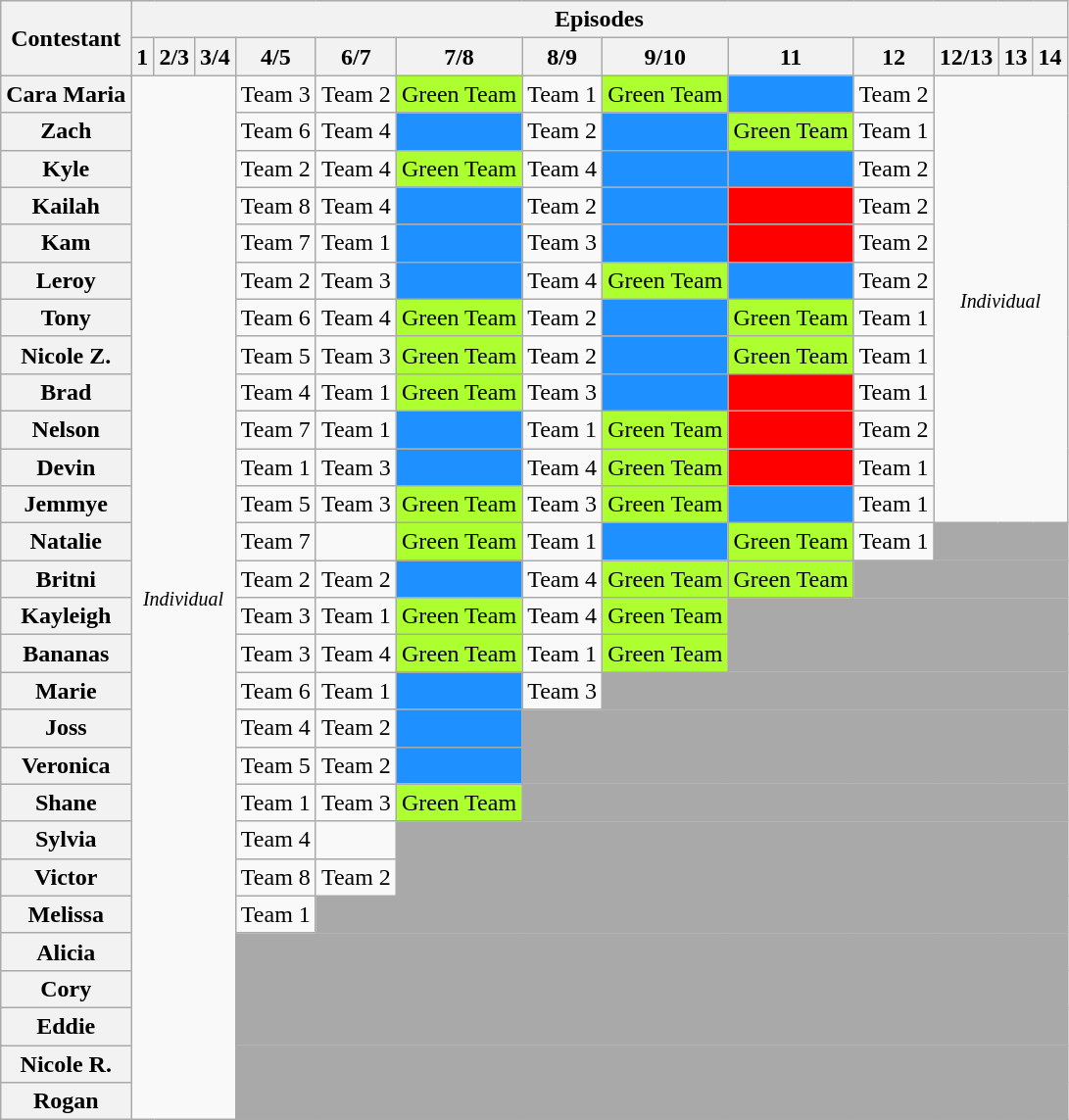<table class="wikitable sortable" style="text-align: center;">
<tr>
<th rowspan="2">Contestant</th>
<th colspan="13">Episodes</th>
</tr>
<tr>
<th>1</th>
<th>2/3</th>
<th>3/4</th>
<th>4/5</th>
<th>6/7</th>
<th>7/8</th>
<th>8/9</th>
<th>9/10</th>
<th>11</th>
<th>12</th>
<th>12/13</th>
<th>13</th>
<th>14</th>
</tr>
<tr>
<th>Cara Maria</th>
<td colspan="3" rowspan="28"><small><em>Individual</em></small></td>
<td>Team 3</td>
<td>Team 2</td>
<td bgcolor="#adff2f">Green Team</td>
<td>Team 1</td>
<td bgcolor="#adff2f">Green Team</td>
<td bgcolor="#1e90ff"></td>
<td>Team 2</td>
<td colspan="3" rowspan="12"><em><small>Individual</small></em></td>
</tr>
<tr>
<th>Zach</th>
<td>Team 6</td>
<td>Team 4</td>
<td bgcolor="#1e90ff"></td>
<td>Team 2</td>
<td bgcolor="#1e90ff"></td>
<td bgcolor="#adff2f">Green Team</td>
<td>Team 1</td>
</tr>
<tr>
<th>Kyle</th>
<td>Team 2</td>
<td>Team 4</td>
<td bgcolor="#adff2f">Green Team</td>
<td>Team 4</td>
<td bgcolor="#1e90ff"></td>
<td bgcolor="#1e90ff"></td>
<td>Team 2</td>
</tr>
<tr>
<th>Kailah</th>
<td>Team 8</td>
<td>Team 4</td>
<td bgcolor="#1e90ff"></td>
<td>Team 2</td>
<td bgcolor="#1e90ff"></td>
<td bgcolor="red"></td>
<td>Team 2</td>
</tr>
<tr>
<th>Kam</th>
<td>Team 7</td>
<td>Team 1</td>
<td bgcolor="#1e90ff"></td>
<td>Team 3</td>
<td bgcolor="#1e90ff"></td>
<td bgcolor="red"></td>
<td>Team 2</td>
</tr>
<tr>
<th>Leroy</th>
<td>Team 2</td>
<td>Team 3</td>
<td bgcolor="#1e90ff"></td>
<td>Team 4</td>
<td bgcolor="#adff2f">Green Team</td>
<td bgcolor="#1e90ff"></td>
<td>Team 2</td>
</tr>
<tr>
<th>Tony</th>
<td>Team 6</td>
<td>Team 4</td>
<td bgcolor="#adff2f">Green Team</td>
<td>Team 2</td>
<td bgcolor="#1e90ff"></td>
<td bgcolor="#adff2f">Green Team</td>
<td>Team 1</td>
</tr>
<tr>
<th>Nicole Z.</th>
<td>Team 5</td>
<td>Team 3</td>
<td bgcolor="#adff2f">Green Team</td>
<td>Team 2</td>
<td bgcolor="#1e90ff"></td>
<td bgcolor="#adff2f">Green Team</td>
<td>Team 1</td>
</tr>
<tr>
<th>Brad</th>
<td>Team 4</td>
<td>Team 1</td>
<td bgcolor="#adff2f">Green Team</td>
<td>Team 3</td>
<td bgcolor="#1e90ff"></td>
<td bgcolor="red"></td>
<td>Team 1</td>
</tr>
<tr>
<th>Nelson</th>
<td>Team 7</td>
<td>Team 1</td>
<td bgcolor="#1e90ff"></td>
<td>Team 1</td>
<td bgcolor="#adff2f">Green Team</td>
<td bgcolor="red"></td>
<td>Team 2</td>
</tr>
<tr>
<th>Devin</th>
<td>Team 1</td>
<td>Team 3</td>
<td bgcolor="#1e90ff"></td>
<td>Team 4</td>
<td bgcolor="#adff2f">Green Team</td>
<td bgcolor="red"></td>
<td>Team 1</td>
</tr>
<tr>
<th>Jemmye</th>
<td>Team 5</td>
<td>Team 3</td>
<td bgcolor="#adff2f">Green Team</td>
<td>Team 3</td>
<td bgcolor="#adff2f">Green Team</td>
<td bgcolor="#1e90ff"></td>
<td>Team 1</td>
</tr>
<tr>
<th>Natalie</th>
<td>Team 7</td>
<td></td>
<td bgcolor="#adff2f">Green Team</td>
<td>Team 1</td>
<td bgcolor="#1e90ff"></td>
<td bgcolor="#adff2f">Green Team</td>
<td>Team 1</td>
<td colspan="3" bgcolor="darkgray"></td>
</tr>
<tr>
<th>Britni</th>
<td>Team 2</td>
<td>Team 2</td>
<td bgcolor="#1e90ff"></td>
<td>Team 4</td>
<td bgcolor="#adff2f">Green Team</td>
<td bgcolor="#adff2f">Green Team</td>
<td colspan="4" bgcolor="darkgray"></td>
</tr>
<tr>
<th>Kayleigh</th>
<td>Team 3</td>
<td>Team 1</td>
<td bgcolor="#adff2f">Green Team</td>
<td>Team 4</td>
<td bgcolor="#adff2f">Green Team</td>
<td colspan="5" bgcolor="darkgray"></td>
</tr>
<tr>
<th>Bananas</th>
<td>Team 3</td>
<td>Team 4</td>
<td bgcolor="#adff2f">Green Team</td>
<td>Team 1</td>
<td bgcolor="#adff2f">Green Team</td>
<td colspan="5" bgcolor="darkgray"></td>
</tr>
<tr>
<th>Marie</th>
<td>Team 6</td>
<td>Team 1</td>
<td bgcolor="#1e90ff"></td>
<td>Team 3</td>
<td colspan="6" bgcolor="darkgray"></td>
</tr>
<tr>
<th>Joss</th>
<td>Team 4</td>
<td>Team 2</td>
<td bgcolor="#1e90ff"></td>
<td colspan="7" bgcolor="darkgray"></td>
</tr>
<tr>
<th>Veronica</th>
<td>Team 5</td>
<td>Team 2</td>
<td bgcolor="#1e90ff"></td>
<td colspan="7" bgcolor="darkgray"></td>
</tr>
<tr>
<th>Shane</th>
<td>Team 1</td>
<td>Team 3</td>
<td bgcolor="#adff2f">Green Team</td>
<td colspan="7" bgcolor="darkgray"></td>
</tr>
<tr>
<th>Sylvia</th>
<td>Team 4</td>
<td></td>
<td colspan="8" bgcolor="darkgray"></td>
</tr>
<tr>
<th>Victor</th>
<td>Team 8</td>
<td>Team 2</td>
<td colspan="8" bgcolor="darkgray"></td>
</tr>
<tr>
<th>Melissa</th>
<td>Team 1</td>
<td colspan="9" bgcolor="darkgray"></td>
</tr>
<tr>
<th>Alicia</th>
<td colspan="10" bgcolor="darkgray"></td>
</tr>
<tr>
<th>Cory</th>
<td colspan="10" bgcolor="darkgray"></td>
</tr>
<tr>
<th>Eddie</th>
<td colspan="10" bgcolor="darkgray"></td>
</tr>
<tr>
<th>Nicole R.</th>
<td colspan="10" bgcolor="darkgray"></td>
</tr>
<tr>
<th>Rogan</th>
<td colspan="10" bgcolor="darkgray"></td>
</tr>
</table>
